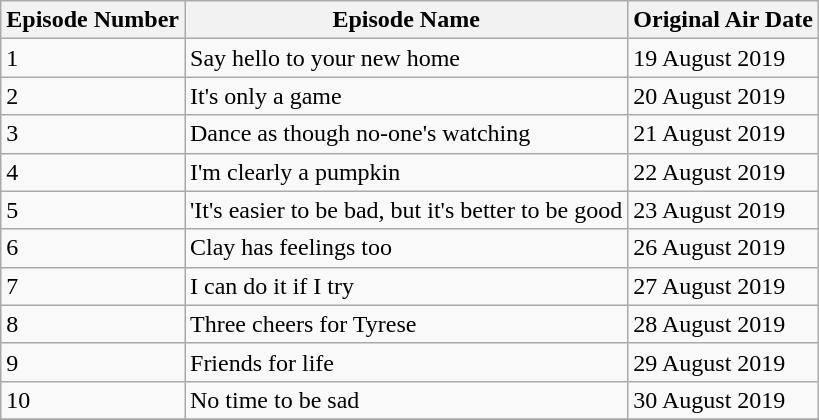<table class="wikitable">
<tr>
<th>Episode Number</th>
<th>Episode Name</th>
<th>Original Air Date</th>
</tr>
<tr>
<td>1</td>
<td>Say hello to your new home</td>
<td>19 August 2019</td>
</tr>
<tr>
<td>2</td>
<td>It's only a game</td>
<td>20 August 2019</td>
</tr>
<tr>
<td>3</td>
<td>Dance as though no-one's watching</td>
<td>21 August 2019</td>
</tr>
<tr>
<td>4</td>
<td>I'm clearly a pumpkin</td>
<td>22 August 2019</td>
</tr>
<tr>
<td>5</td>
<td>'It's easier to be bad, but it's better to be good</td>
<td>23 August 2019</td>
</tr>
<tr>
<td>6</td>
<td>Clay has feelings too</td>
<td>26 August 2019</td>
</tr>
<tr>
<td>7</td>
<td>I can do it if I try</td>
<td>27 August 2019</td>
</tr>
<tr>
<td>8</td>
<td>Three cheers for Tyrese</td>
<td>28 August 2019</td>
</tr>
<tr>
<td>9</td>
<td>Friends for life</td>
<td>29 August 2019</td>
</tr>
<tr>
<td>10</td>
<td>No time to be sad</td>
<td>30 August 2019</td>
</tr>
<tr>
</tr>
</table>
